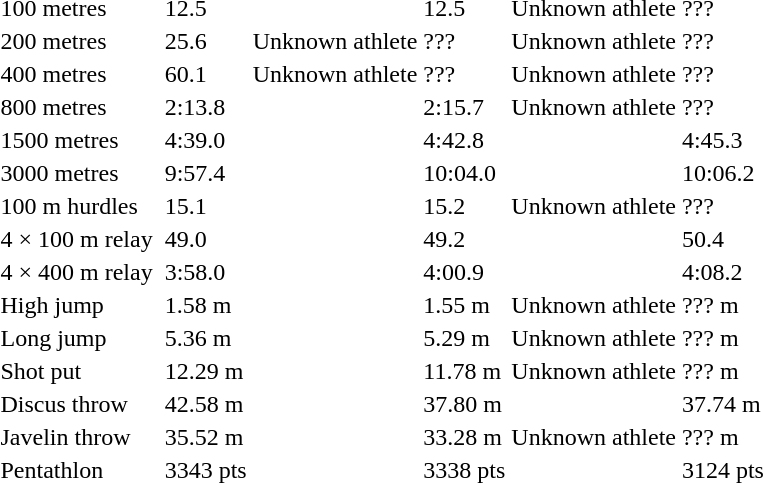<table>
<tr>
<td>100 metres</td>
<td></td>
<td>12.5</td>
<td></td>
<td>12.5</td>
<td>Unknown athlete</td>
<td>???</td>
</tr>
<tr>
<td>200 metres</td>
<td></td>
<td>25.6</td>
<td>Unknown athlete</td>
<td>???</td>
<td>Unknown athlete</td>
<td>???</td>
</tr>
<tr>
<td>400 metres</td>
<td></td>
<td>60.1</td>
<td>Unknown athlete</td>
<td>???</td>
<td>Unknown athlete</td>
<td>???</td>
</tr>
<tr>
<td>800 metres</td>
<td></td>
<td>2:13.8</td>
<td></td>
<td>2:15.7</td>
<td>Unknown athlete</td>
<td>???</td>
</tr>
<tr>
<td>1500 metres</td>
<td></td>
<td>4:39.0</td>
<td></td>
<td>4:42.8</td>
<td></td>
<td>4:45.3</td>
</tr>
<tr>
<td>3000 metres</td>
<td></td>
<td>9:57.4</td>
<td></td>
<td>10:04.0</td>
<td></td>
<td>10:06.2</td>
</tr>
<tr>
<td>100 m hurdles</td>
<td></td>
<td>15.1</td>
<td></td>
<td>15.2</td>
<td>Unknown athlete</td>
<td>???</td>
</tr>
<tr>
<td>4 × 100 m relay</td>
<td></td>
<td>49.0</td>
<td></td>
<td>49.2</td>
<td></td>
<td>50.4</td>
</tr>
<tr>
<td>4 × 400 m relay</td>
<td></td>
<td>3:58.0</td>
<td></td>
<td>4:00.9</td>
<td></td>
<td>4:08.2</td>
</tr>
<tr>
<td>High jump</td>
<td></td>
<td>1.58 m</td>
<td></td>
<td>1.55 m</td>
<td>Unknown athlete</td>
<td>??? m</td>
</tr>
<tr>
<td>Long jump</td>
<td></td>
<td>5.36 m</td>
<td></td>
<td>5.29 m</td>
<td>Unknown athlete</td>
<td>??? m</td>
</tr>
<tr>
<td>Shot put</td>
<td></td>
<td>12.29 m</td>
<td></td>
<td>11.78 m</td>
<td>Unknown athlete</td>
<td>??? m</td>
</tr>
<tr>
<td>Discus throw</td>
<td></td>
<td>42.58 m</td>
<td></td>
<td>37.80 m</td>
<td></td>
<td>37.74 m</td>
</tr>
<tr>
<td>Javelin throw</td>
<td></td>
<td>35.52 m</td>
<td></td>
<td>33.28 m</td>
<td>Unknown athlete</td>
<td>??? m</td>
</tr>
<tr>
<td>Pentathlon</td>
<td></td>
<td>3343 pts</td>
<td></td>
<td>3338 pts</td>
<td></td>
<td>3124 pts</td>
</tr>
</table>
